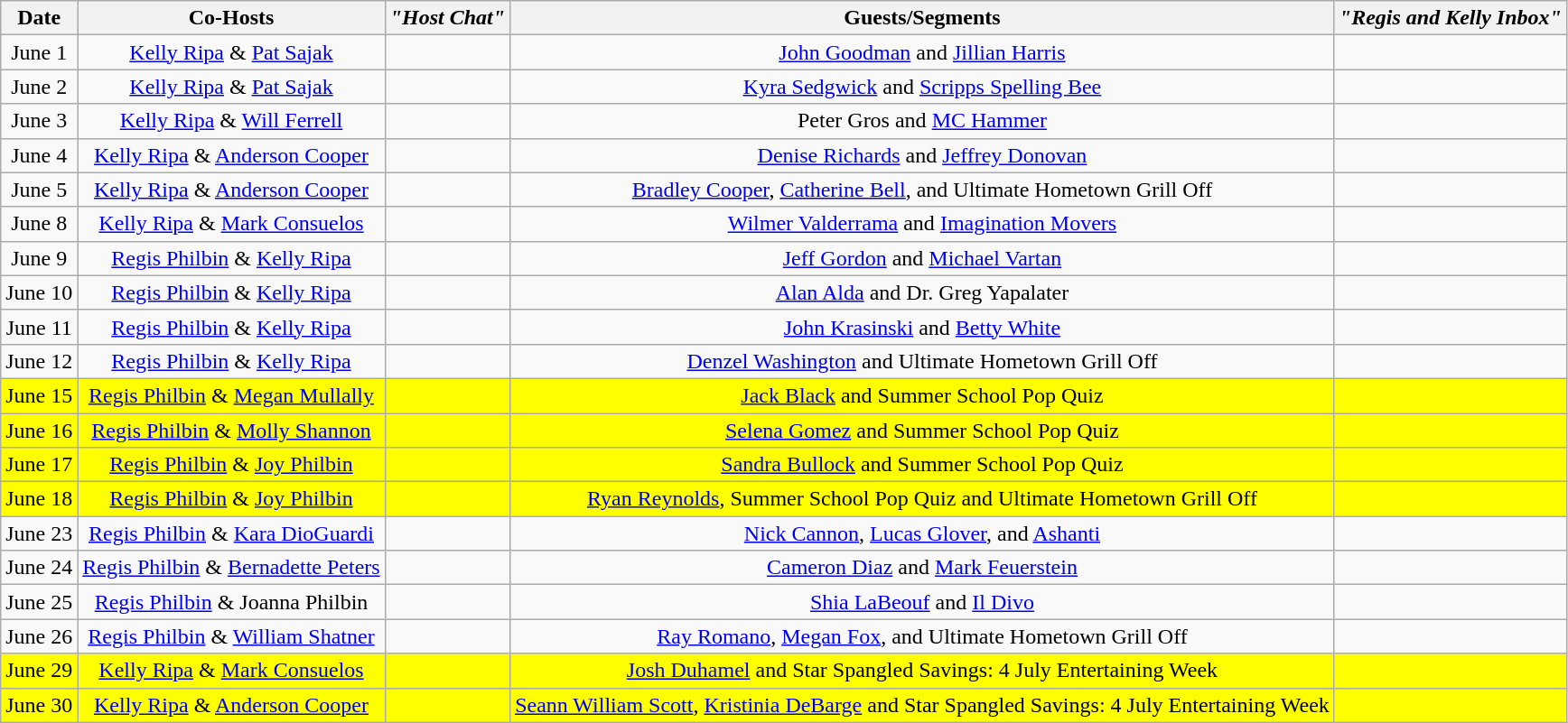<table class="wikitable sortable" style="text-align:center;">
<tr>
<th>Date</th>
<th>Co-Hosts</th>
<th><em>"Host Chat"</em></th>
<th>Guests/Segments</th>
<th><em>"Regis and Kelly Inbox"</em></th>
</tr>
<tr>
<td>June 1</td>
<td><a href='#'>Kelly Ripa</a> & <a href='#'>Pat Sajak</a></td>
<td></td>
<td><a href='#'>John Goodman</a> and <a href='#'>Jillian Harris</a></td>
<td></td>
</tr>
<tr>
<td>June 2</td>
<td><a href='#'>Kelly Ripa</a> & <a href='#'>Pat Sajak</a></td>
<td></td>
<td><a href='#'>Kyra Sedgwick</a> and <a href='#'>Scripps Spelling Bee</a></td>
<td></td>
</tr>
<tr>
<td>June 3</td>
<td><a href='#'>Kelly Ripa</a> & <a href='#'>Will Ferrell</a></td>
<td></td>
<td>Peter Gros and <a href='#'>MC Hammer</a></td>
<td></td>
</tr>
<tr>
<td>June 4</td>
<td><a href='#'>Kelly Ripa</a> & <a href='#'>Anderson Cooper</a></td>
<td></td>
<td><a href='#'>Denise Richards</a> and <a href='#'>Jeffrey Donovan</a></td>
<td></td>
</tr>
<tr>
<td>June 5</td>
<td><a href='#'>Kelly Ripa</a> & <a href='#'>Anderson Cooper</a></td>
<td></td>
<td><a href='#'>Bradley Cooper</a>, <a href='#'>Catherine Bell</a>, and Ultimate Hometown Grill Off</td>
<td></td>
</tr>
<tr>
<td>June 8</td>
<td><a href='#'>Kelly Ripa</a> & <a href='#'>Mark Consuelos</a></td>
<td></td>
<td><a href='#'>Wilmer Valderrama</a> and <a href='#'>Imagination Movers</a></td>
<td></td>
</tr>
<tr>
<td>June 9</td>
<td><a href='#'>Regis Philbin</a> & <a href='#'>Kelly Ripa</a></td>
<td></td>
<td><a href='#'>Jeff Gordon</a> and <a href='#'>Michael Vartan</a></td>
<td></td>
</tr>
<tr>
<td>June 10</td>
<td><a href='#'>Regis Philbin</a> & <a href='#'>Kelly Ripa</a></td>
<td></td>
<td><a href='#'>Alan Alda</a> and Dr. Greg Yapalater</td>
<td></td>
</tr>
<tr>
<td>June 11</td>
<td><a href='#'>Regis Philbin</a> & <a href='#'>Kelly Ripa</a></td>
<td></td>
<td><a href='#'>John Krasinski</a> and <a href='#'>Betty White</a></td>
<td></td>
</tr>
<tr>
<td>June 12</td>
<td><a href='#'>Regis Philbin</a> & <a href='#'>Kelly Ripa</a></td>
<td></td>
<td><a href='#'>Denzel Washington</a> and Ultimate Hometown Grill Off</td>
<td></td>
</tr>
<tr style="background:yellow;">
<td>June 15</td>
<td><a href='#'>Regis Philbin</a> & <a href='#'>Megan Mullally</a></td>
<td></td>
<td><a href='#'>Jack Black</a> and Summer School Pop Quiz</td>
<td></td>
</tr>
<tr style="background:yellow;">
<td>June 16</td>
<td><a href='#'>Regis Philbin</a> & <a href='#'>Molly Shannon</a></td>
<td></td>
<td><a href='#'>Selena Gomez</a> and Summer School Pop Quiz</td>
<td></td>
</tr>
<tr style="background:yellow;">
<td>June 17</td>
<td><a href='#'>Regis Philbin</a> & <a href='#'>Joy Philbin</a></td>
<td></td>
<td><a href='#'>Sandra Bullock</a> and Summer School Pop Quiz</td>
<td></td>
</tr>
<tr style="background:yellow;">
<td>June 18</td>
<td><a href='#'>Regis Philbin</a> & <a href='#'>Joy Philbin</a></td>
<td></td>
<td><a href='#'>Ryan Reynolds</a>, Summer School Pop Quiz and Ultimate Hometown Grill Off</td>
<td></td>
</tr>
<tr>
<td>June 23</td>
<td><a href='#'>Regis Philbin</a> & <a href='#'>Kara DioGuardi</a></td>
<td></td>
<td><a href='#'>Nick Cannon</a>, <a href='#'>Lucas Glover</a>, and <a href='#'>Ashanti</a></td>
<td></td>
</tr>
<tr>
<td>June 24</td>
<td><a href='#'>Regis Philbin</a> & <a href='#'>Bernadette Peters</a></td>
<td></td>
<td><a href='#'>Cameron Diaz</a> and <a href='#'>Mark Feuerstein</a></td>
<td></td>
</tr>
<tr>
<td>June 25</td>
<td><a href='#'>Regis Philbin</a> & Joanna Philbin</td>
<td></td>
<td><a href='#'>Shia LaBeouf</a> and <a href='#'>Il Divo</a></td>
<td></td>
</tr>
<tr>
<td>June 26</td>
<td><a href='#'>Regis Philbin</a> & <a href='#'>William Shatner</a></td>
<td></td>
<td><a href='#'>Ray Romano</a>, <a href='#'>Megan Fox</a>, and Ultimate Hometown Grill Off</td>
<td></td>
</tr>
<tr style="background:yellow;">
<td>June 29</td>
<td><a href='#'>Kelly Ripa</a> & <a href='#'>Mark Consuelos</a></td>
<td></td>
<td><a href='#'>Josh Duhamel</a> and Star Spangled Savings: 4 July Entertaining Week</td>
<td></td>
</tr>
<tr style="background:yellow;">
<td>June 30</td>
<td><a href='#'>Kelly Ripa</a> & <a href='#'>Anderson Cooper</a></td>
<td></td>
<td><a href='#'>Seann William Scott</a>, <a href='#'>Kristinia DeBarge</a> and Star Spangled Savings: 4 July Entertaining Week</td>
<td></td>
</tr>
</table>
